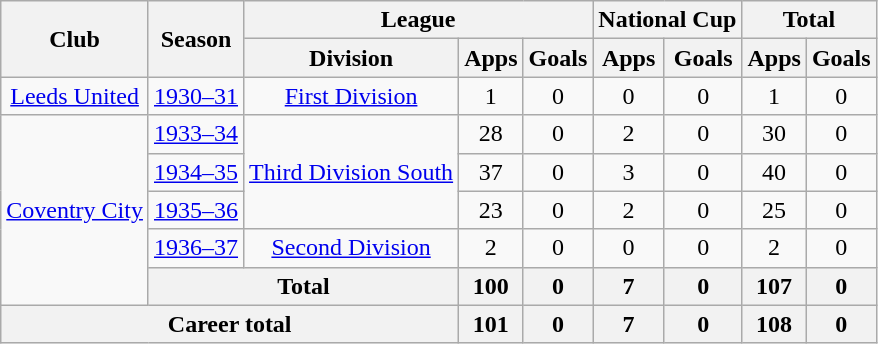<table class="wikitable" style="text-align: center">
<tr>
<th rowspan="2">Club</th>
<th rowspan="2">Season</th>
<th colspan="3">League</th>
<th colspan="2">National Cup</th>
<th colspan="2">Total</th>
</tr>
<tr>
<th>Division</th>
<th>Apps</th>
<th>Goals</th>
<th>Apps</th>
<th>Goals</th>
<th>Apps</th>
<th>Goals</th>
</tr>
<tr>
<td><a href='#'>Leeds United</a></td>
<td><a href='#'>1930–31</a></td>
<td><a href='#'>First Division</a></td>
<td>1</td>
<td>0</td>
<td>0</td>
<td>0</td>
<td>1</td>
<td>0</td>
</tr>
<tr>
<td rowspan="5"><a href='#'>Coventry City</a></td>
<td><a href='#'>1933–34</a></td>
<td rowspan="3"><a href='#'>Third Division South</a></td>
<td>28</td>
<td>0</td>
<td>2</td>
<td>0</td>
<td>30</td>
<td>0</td>
</tr>
<tr>
<td><a href='#'>1934–35</a></td>
<td>37</td>
<td>0</td>
<td>3</td>
<td>0</td>
<td>40</td>
<td>0</td>
</tr>
<tr>
<td><a href='#'>1935–36</a></td>
<td>23</td>
<td>0</td>
<td>2</td>
<td>0</td>
<td>25</td>
<td>0</td>
</tr>
<tr>
<td><a href='#'>1936–37</a></td>
<td><a href='#'>Second Division</a></td>
<td>2</td>
<td>0</td>
<td>0</td>
<td>0</td>
<td>2</td>
<td>0</td>
</tr>
<tr>
<th colspan="2">Total</th>
<th>100</th>
<th>0</th>
<th>7</th>
<th>0</th>
<th>107</th>
<th>0</th>
</tr>
<tr>
<th colspan="3">Career total</th>
<th>101</th>
<th>0</th>
<th>7</th>
<th>0</th>
<th>108</th>
<th>0</th>
</tr>
</table>
